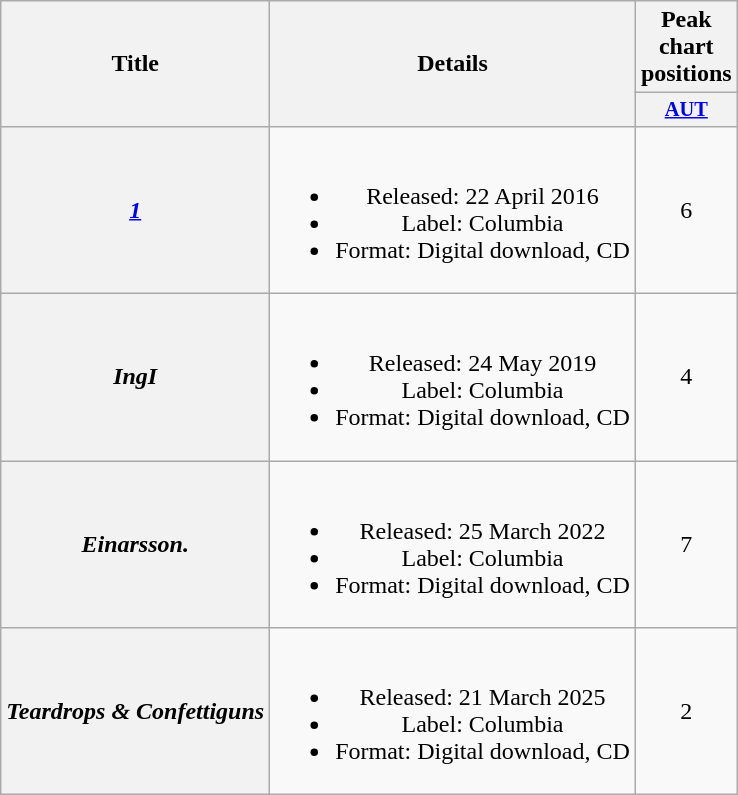<table class="wikitable plainrowheaders" style="text-align:center;">
<tr>
<th scope="col" rowspan="2">Title</th>
<th scope="col" rowspan="2">Details</th>
<th scope="col" colspan="1">Peak chart positions</th>
</tr>
<tr>
<th scope="col" style="width:3em;font-size:85%;"><a href='#'>AUT</a><br></th>
</tr>
<tr>
<th scope="row"><em><a href='#'>1</a></em></th>
<td><br><ul><li>Released: 22 April 2016</li><li>Label: Columbia</li><li>Format: Digital download, CD</li></ul></td>
<td>6</td>
</tr>
<tr>
<th scope="row"><em>IngI</em></th>
<td><br><ul><li>Released: 24 May 2019</li><li>Label: Columbia</li><li>Format: Digital download, CD</li></ul></td>
<td>4</td>
</tr>
<tr>
<th scope="row"><em>Einarsson.</em></th>
<td><br><ul><li>Released: 25 March 2022</li><li>Label: Columbia</li><li>Format: Digital download, CD</li></ul></td>
<td>7</td>
</tr>
<tr>
<th scope="row"><em>Teardrops & Confettiguns</em></th>
<td><br><ul><li>Released: 21 March 2025</li><li>Label: Columbia</li><li>Format: Digital download, CD</li></ul></td>
<td>2</td>
</tr>
</table>
